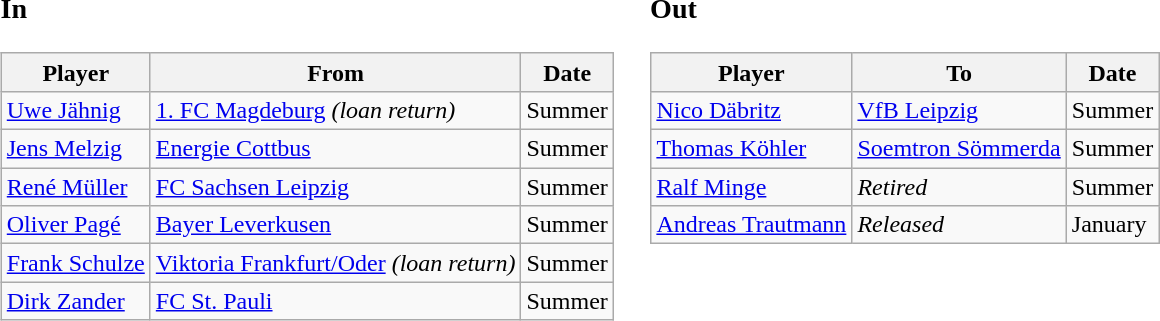<table>
<tr>
<td valign="top"><br><h3>In</h3><table class="wikitable">
<tr>
<th>Player</th>
<th>From</th>
<th>Date</th>
</tr>
<tr>
<td> <a href='#'>Uwe Jähnig</a></td>
<td><a href='#'>1. FC Magdeburg</a> <em>(loan return)</em></td>
<td>Summer</td>
</tr>
<tr>
<td> <a href='#'>Jens Melzig</a></td>
<td><a href='#'>Energie Cottbus</a></td>
<td>Summer</td>
</tr>
<tr>
<td> <a href='#'>René Müller</a></td>
<td><a href='#'>FC Sachsen Leipzig</a></td>
<td>Summer</td>
</tr>
<tr>
<td> <a href='#'>Oliver Pagé</a></td>
<td><a href='#'>Bayer Leverkusen</a></td>
<td>Summer</td>
</tr>
<tr>
<td> <a href='#'>Frank Schulze</a></td>
<td><a href='#'>Viktoria Frankfurt/Oder</a> <em>(loan return)</em></td>
<td>Summer</td>
</tr>
<tr>
<td> <a href='#'>Dirk Zander</a></td>
<td><a href='#'>FC St. Pauli</a></td>
<td>Summer</td>
</tr>
</table>
</td>
<td></td>
<td valign="top"><br><h3>Out</h3><table class="wikitable">
<tr>
<th>Player</th>
<th>To</th>
<th>Date</th>
</tr>
<tr>
<td> <a href='#'>Nico Däbritz</a></td>
<td><a href='#'>VfB Leipzig</a></td>
<td>Summer</td>
</tr>
<tr>
<td> <a href='#'>Thomas Köhler</a></td>
<td><a href='#'>Soemtron Sömmerda</a></td>
<td>Summer</td>
</tr>
<tr>
<td> <a href='#'>Ralf Minge</a></td>
<td><em>Retired</em></td>
<td>Summer</td>
</tr>
<tr>
<td> <a href='#'>Andreas Trautmann</a></td>
<td><em>Released</em></td>
<td>January</td>
</tr>
</table>
</td>
</tr>
</table>
